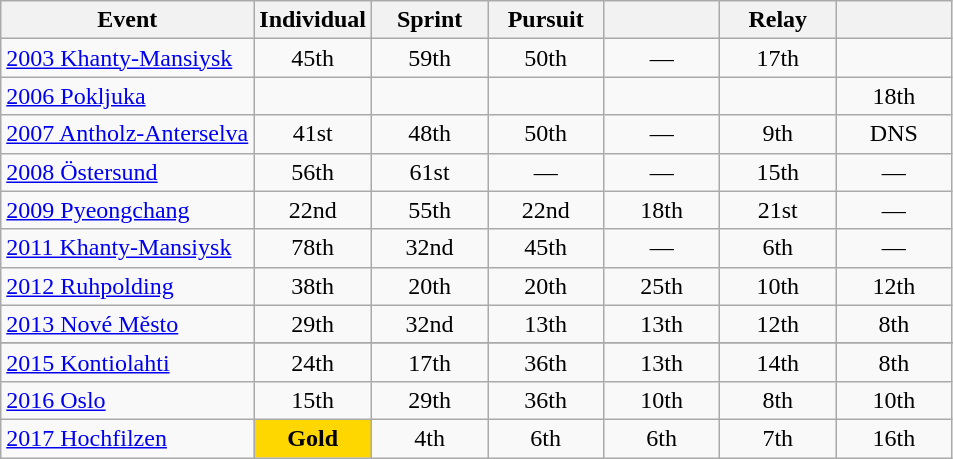<table class="wikitable" style="text-align: center;">
<tr ">
<th>Event</th>
<th style="width:70px;">Individual</th>
<th style="width:70px;">Sprint</th>
<th style="width:70px;">Pursuit</th>
<th style="width:70px;"></th>
<th style="width:70px;">Relay</th>
<th style="width:70px;"></th>
</tr>
<tr>
<td align=left> <a href='#'>2003 Khanty-Mansiysk</a></td>
<td>45th</td>
<td>59th</td>
<td>50th</td>
<td>—</td>
<td>17th</td>
<td></td>
</tr>
<tr>
<td align=left> <a href='#'>2006 Pokljuka</a></td>
<td></td>
<td></td>
<td></td>
<td></td>
<td></td>
<td>18th</td>
</tr>
<tr>
<td align=left> <a href='#'>2007 Antholz-Anterselva</a></td>
<td>41st</td>
<td>48th</td>
<td>50th</td>
<td>—</td>
<td>9th</td>
<td>DNS</td>
</tr>
<tr>
<td align=left> <a href='#'>2008 Östersund</a></td>
<td>56th</td>
<td>61st</td>
<td>—</td>
<td>—</td>
<td>15th</td>
<td>—</td>
</tr>
<tr>
<td align=left> <a href='#'>2009 Pyeongchang</a></td>
<td>22nd</td>
<td>55th</td>
<td>22nd</td>
<td>18th</td>
<td>21st</td>
<td>—</td>
</tr>
<tr>
<td align=left> <a href='#'>2011 Khanty-Mansiysk</a></td>
<td>78th</td>
<td>32nd</td>
<td>45th</td>
<td>—</td>
<td>6th</td>
<td>—</td>
</tr>
<tr>
<td align=left> <a href='#'>2012 Ruhpolding</a></td>
<td>38th</td>
<td>20th</td>
<td>20th</td>
<td>25th</td>
<td>10th</td>
<td>12th</td>
</tr>
<tr>
<td align=left> <a href='#'>2013 Nové Město</a></td>
<td>29th</td>
<td>32nd</td>
<td>13th</td>
<td>13th</td>
<td>12th</td>
<td>8th</td>
</tr>
<tr>
</tr>
<tr>
<td align=left> <a href='#'>2015 Kontiolahti</a></td>
<td>24th</td>
<td>17th</td>
<td>36th</td>
<td>13th</td>
<td>14th</td>
<td>8th</td>
</tr>
<tr>
<td align=left> <a href='#'>2016 Oslo</a></td>
<td>15th</td>
<td>29th</td>
<td>36th</td>
<td>10th</td>
<td>8th</td>
<td>10th</td>
</tr>
<tr>
<td align=left> <a href='#'>2017 Hochfilzen</a></td>
<td style="background:gold;"><strong>Gold</strong></td>
<td>4th</td>
<td>6th</td>
<td>6th</td>
<td>7th</td>
<td>16th</td>
</tr>
</table>
